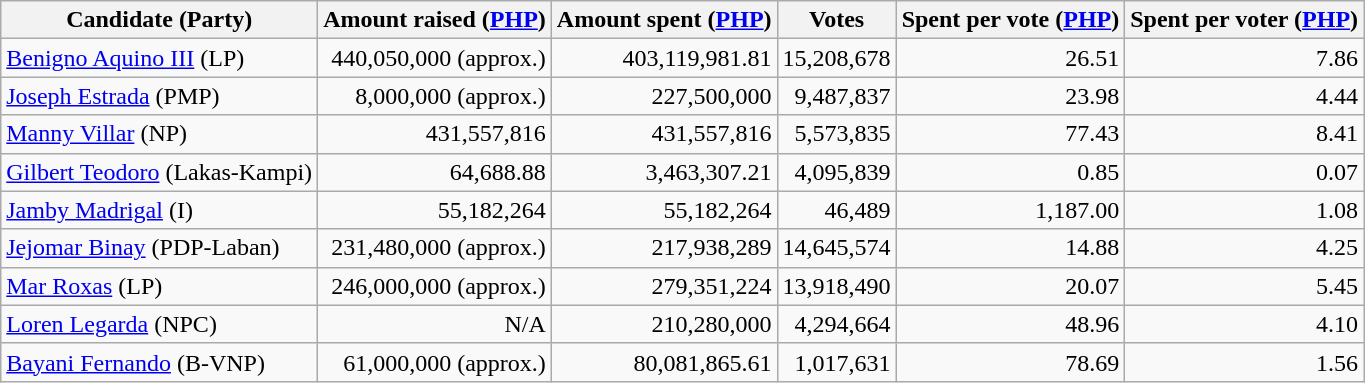<table class="sortable wikitable" style="text-align:right;">
<tr>
<th>Candidate (Party)</th>
<th>Amount raised (<a href='#'>PHP</a>)</th>
<th>Amount spent (<a href='#'>PHP</a>)</th>
<th>Votes</th>
<th>Spent per vote (<a href='#'>PHP</a>)</th>
<th>Spent per voter (<a href='#'>PHP</a>)</th>
</tr>
<tr>
<td align=left><a href='#'>Benigno Aquino III</a> (LP)</td>
<td>440,050,000 (approx.)</td>
<td>403,119,981.81</td>
<td>15,208,678</td>
<td>26.51</td>
<td>7.86</td>
</tr>
<tr>
<td align=left><a href='#'>Joseph Estrada</a> (PMP)</td>
<td>8,000,000 (approx.)</td>
<td>227,500,000</td>
<td>9,487,837</td>
<td>23.98</td>
<td>4.44</td>
</tr>
<tr>
<td align=left><a href='#'>Manny Villar</a> (NP)</td>
<td>431,557,816</td>
<td>431,557,816</td>
<td>5,573,835</td>
<td>77.43</td>
<td>8.41</td>
</tr>
<tr>
<td align=left><a href='#'>Gilbert Teodoro</a> (Lakas-Kampi)</td>
<td>64,688.88</td>
<td>3,463,307.21</td>
<td>4,095,839</td>
<td>0.85</td>
<td>0.07</td>
</tr>
<tr>
<td align=left><a href='#'>Jamby Madrigal</a> (I)</td>
<td>55,182,264</td>
<td>55,182,264</td>
<td>46,489</td>
<td>1,187.00</td>
<td>1.08</td>
</tr>
<tr>
<td align=left><a href='#'>Jejomar Binay</a> (PDP-Laban)</td>
<td>231,480,000 (approx.)</td>
<td>217,938,289</td>
<td>14,645,574</td>
<td>14.88</td>
<td>4.25</td>
</tr>
<tr>
<td align=left><a href='#'>Mar Roxas</a> (LP)</td>
<td>246,000,000 (approx.)</td>
<td>279,351,224</td>
<td>13,918,490</td>
<td>20.07</td>
<td>5.45</td>
</tr>
<tr>
<td align=left><a href='#'>Loren Legarda</a> (NPC)</td>
<td>N/A</td>
<td>210,280,000</td>
<td>4,294,664</td>
<td>48.96</td>
<td>4.10</td>
</tr>
<tr>
<td align=left><a href='#'>Bayani Fernando</a> (B-VNP)</td>
<td>61,000,000 (approx.)</td>
<td>80,081,865.61</td>
<td>1,017,631</td>
<td>78.69</td>
<td>1.56</td>
</tr>
</table>
